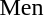<table>
<tr>
<td>Men</td>
<td></td>
<td></td>
<td></td>
</tr>
</table>
